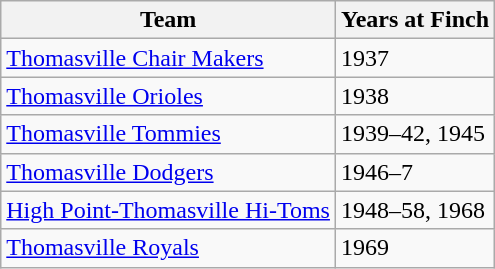<table class="wikitable" border="1">
<tr>
<th>Team</th>
<th>Years at Finch</th>
</tr>
<tr>
<td><a href='#'>Thomasville Chair Makers</a></td>
<td>1937</td>
</tr>
<tr>
<td><a href='#'>Thomasville Orioles</a></td>
<td>1938</td>
</tr>
<tr>
<td><a href='#'>Thomasville Tommies</a></td>
<td>1939–42, 1945</td>
</tr>
<tr>
<td><a href='#'>Thomasville Dodgers</a></td>
<td>1946–7</td>
</tr>
<tr>
<td><a href='#'>High Point-Thomasville Hi-Toms</a></td>
<td>1948–58, 1968</td>
</tr>
<tr>
<td><a href='#'>Thomasville Royals</a></td>
<td>1969</td>
</tr>
</table>
